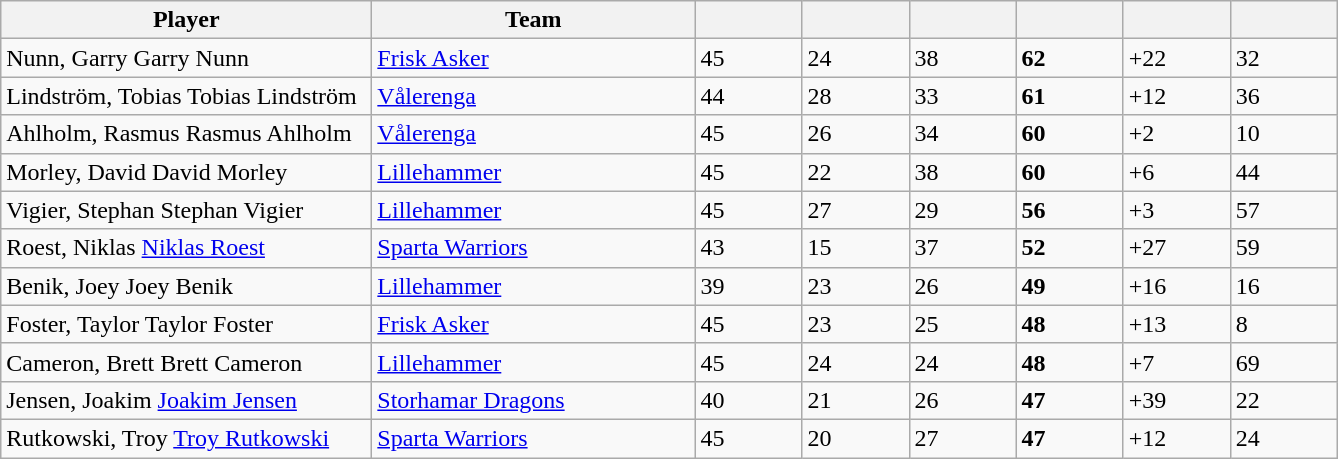<table class="wikitable sortable">
<tr>
<th style="width: 15em;">Player</th>
<th style="width: 13em;">Team</th>
<th style="width: 4em;"></th>
<th style="width: 4em;"></th>
<th style="width: 4em;"></th>
<th style="width: 4em;"></th>
<th style="width: 4em;"></th>
<th style="width: 4em;"></th>
</tr>
<tr>
<td><span>Nunn, Garry</span> Garry Nunn</td>
<td><a href='#'>Frisk Asker</a></td>
<td>45</td>
<td>24</td>
<td>38</td>
<td><strong>62</strong></td>
<td>+22</td>
<td>32</td>
</tr>
<tr>
<td><span>Lindström, Tobias</span> Tobias Lindström</td>
<td><a href='#'>Vålerenga</a></td>
<td>44</td>
<td>28</td>
<td>33</td>
<td><strong>61</strong></td>
<td>+12</td>
<td>36</td>
</tr>
<tr>
<td><span>Ahlholm, Rasmus</span> Rasmus Ahlholm</td>
<td><a href='#'>Vålerenga</a></td>
<td>45</td>
<td>26</td>
<td>34</td>
<td><strong>60</strong></td>
<td>+2</td>
<td>10</td>
</tr>
<tr>
<td><span>Morley, David</span> David Morley</td>
<td><a href='#'>Lillehammer</a></td>
<td>45</td>
<td>22</td>
<td>38</td>
<td><strong>60</strong></td>
<td>+6</td>
<td>44</td>
</tr>
<tr>
<td><span>Vigier, Stephan</span> Stephan Vigier</td>
<td><a href='#'>Lillehammer</a></td>
<td>45</td>
<td>27</td>
<td>29</td>
<td><strong>56</strong></td>
<td>+3</td>
<td>57</td>
</tr>
<tr>
<td><span>Roest, Niklas</span> <a href='#'>Niklas Roest</a></td>
<td><a href='#'>Sparta Warriors</a></td>
<td>43</td>
<td>15</td>
<td>37</td>
<td><strong>52</strong></td>
<td>+27</td>
<td>59</td>
</tr>
<tr>
<td><span>Benik, Joey</span> Joey Benik</td>
<td><a href='#'>Lillehammer</a></td>
<td>39</td>
<td>23</td>
<td>26</td>
<td><strong>49</strong></td>
<td>+16</td>
<td>16</td>
</tr>
<tr>
<td><span>Foster, Taylor</span> Taylor Foster</td>
<td><a href='#'>Frisk Asker</a></td>
<td>45</td>
<td>23</td>
<td>25</td>
<td><strong>48</strong></td>
<td>+13</td>
<td>8</td>
</tr>
<tr>
<td><span>Cameron, Brett</span> Brett Cameron</td>
<td><a href='#'>Lillehammer</a></td>
<td>45</td>
<td>24</td>
<td>24</td>
<td><strong>48</strong></td>
<td>+7</td>
<td>69</td>
</tr>
<tr>
<td><span>Jensen, Joakim</span> <a href='#'>Joakim Jensen</a></td>
<td><a href='#'>Storhamar Dragons</a></td>
<td>40</td>
<td>21</td>
<td>26</td>
<td><strong>47</strong></td>
<td>+39</td>
<td>22</td>
</tr>
<tr>
<td><span>Rutkowski, Troy</span> <a href='#'>Troy Rutkowski</a></td>
<td><a href='#'>Sparta Warriors</a></td>
<td>45</td>
<td>20</td>
<td>27</td>
<td><strong>47</strong></td>
<td>+12</td>
<td>24</td>
</tr>
</table>
